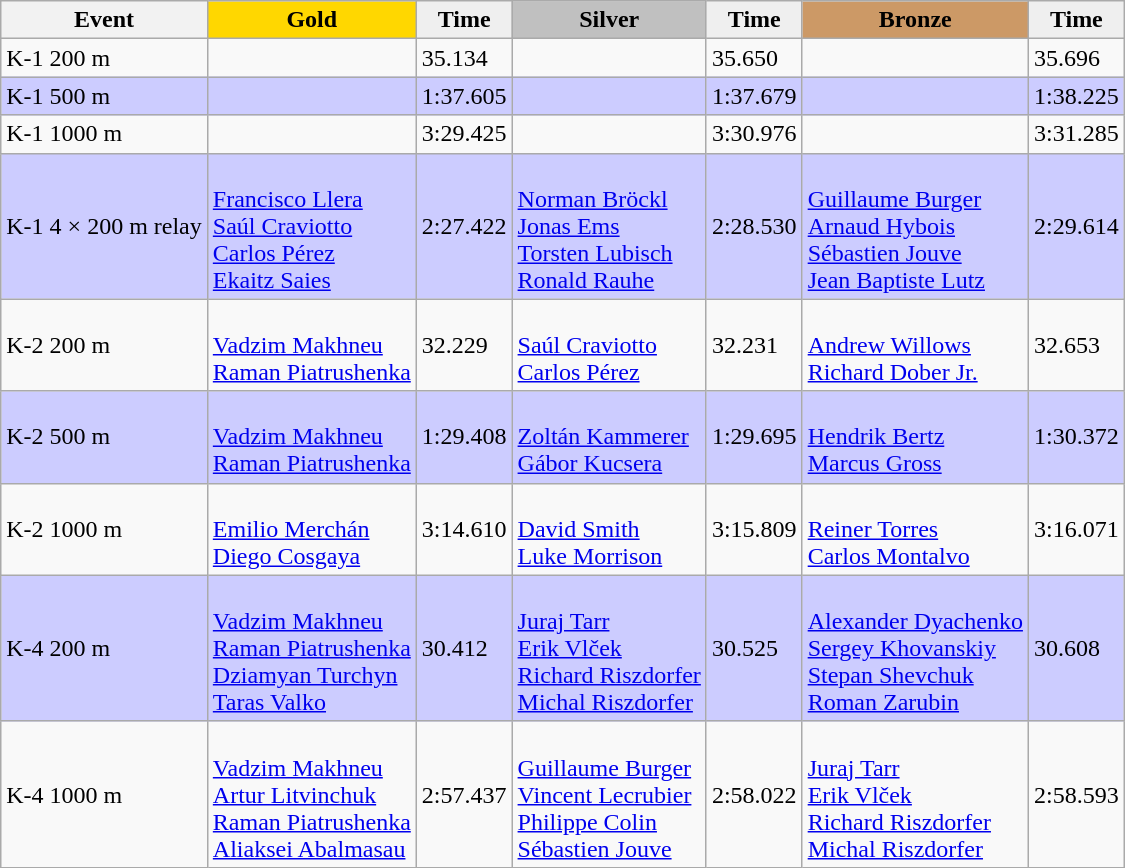<table class="wikitable">
<tr>
<th>Event</th>
<td align=center bgcolor="gold"><strong>Gold</strong></td>
<td align=center bgcolor="EFEFEF"><strong>Time</strong></td>
<td align=center bgcolor="silver"><strong>Silver</strong></td>
<td align=center bgcolor="EFEFEF"><strong>Time</strong></td>
<td align=center bgcolor="CC9966"><strong>Bronze</strong></td>
<td align=center bgcolor="EFEFEF"><strong>Time</strong></td>
</tr>
<tr>
<td>K-1 200 m</td>
<td></td>
<td>35.134</td>
<td></td>
<td>35.650</td>
<td></td>
<td>35.696</td>
</tr>
<tr bgcolor=ccccff>
<td>K-1 500 m</td>
<td></td>
<td>1:37.605</td>
<td></td>
<td>1:37.679</td>
<td></td>
<td>1:38.225</td>
</tr>
<tr>
<td>K-1 1000 m</td>
<td></td>
<td>3:29.425</td>
<td></td>
<td>3:30.976</td>
<td></td>
<td>3:31.285</td>
</tr>
<tr bgcolor=ccccff>
<td>K-1 4 × 200 m relay</td>
<td><br><a href='#'>Francisco Llera</a><br><a href='#'>Saúl Craviotto</a><br><a href='#'>Carlos Pérez</a><br><a href='#'>Ekaitz Saies</a></td>
<td>2:27.422</td>
<td><br><a href='#'>Norman Bröckl</a><br><a href='#'>Jonas Ems</a><br><a href='#'>Torsten Lubisch</a><br><a href='#'>Ronald Rauhe</a></td>
<td>2:28.530</td>
<td><br><a href='#'>Guillaume Burger</a><br><a href='#'>Arnaud Hybois</a><br><a href='#'>Sébastien Jouve</a><br><a href='#'>Jean Baptiste Lutz</a></td>
<td>2:29.614</td>
</tr>
<tr>
<td>K-2 200 m</td>
<td><br><a href='#'>Vadzim Makhneu</a><br><a href='#'>Raman Piatrushenka</a></td>
<td>32.229</td>
<td><br><a href='#'>Saúl Craviotto</a><br><a href='#'>Carlos Pérez</a></td>
<td>32.231</td>
<td><br><a href='#'>Andrew Willows</a><br><a href='#'>Richard Dober Jr.</a></td>
<td>32.653</td>
</tr>
<tr bgcolor=ccccff>
<td>K-2 500 m</td>
<td><br><a href='#'>Vadzim Makhneu</a><br><a href='#'>Raman Piatrushenka</a></td>
<td>1:29.408</td>
<td><br><a href='#'>Zoltán Kammerer</a><br><a href='#'>Gábor Kucsera</a></td>
<td>1:29.695</td>
<td><br><a href='#'>Hendrik Bertz</a><br><a href='#'>Marcus Gross</a></td>
<td>1:30.372</td>
</tr>
<tr>
<td>K-2 1000 m</td>
<td><br><a href='#'>Emilio Merchán</a><br><a href='#'>Diego Cosgaya</a></td>
<td>3:14.610</td>
<td><br><a href='#'>David Smith</a><br><a href='#'>Luke Morrison</a></td>
<td>3:15.809</td>
<td><br><a href='#'>Reiner Torres</a><br><a href='#'>Carlos Montalvo</a></td>
<td>3:16.071</td>
</tr>
<tr bgcolor=ccccff>
<td>K-4 200 m</td>
<td><br><a href='#'>Vadzim Makhneu</a><br><a href='#'>Raman Piatrushenka</a><br><a href='#'>Dziamyan Turchyn</a><br><a href='#'>Taras Valko</a></td>
<td>30.412</td>
<td><br><a href='#'>Juraj Tarr</a><br><a href='#'>Erik Vlček</a><br><a href='#'>Richard Riszdorfer</a><br><a href='#'>Michal Riszdorfer</a></td>
<td>30.525</td>
<td><br><a href='#'>Alexander Dyachenko</a><br><a href='#'>Sergey Khovanskiy</a><br><a href='#'>Stepan Shevchuk</a><br><a href='#'>Roman Zarubin</a></td>
<td>30.608</td>
</tr>
<tr>
<td>K-4 1000 m</td>
<td><br><a href='#'>Vadzim Makhneu</a><br><a href='#'>Artur Litvinchuk</a><br><a href='#'>Raman Piatrushenka</a><br><a href='#'>Aliaksei Abalmasau</a></td>
<td>2:57.437</td>
<td><br><a href='#'>Guillaume Burger</a><br><a href='#'>Vincent Lecrubier</a><br><a href='#'>Philippe Colin</a><br><a href='#'>Sébastien Jouve</a></td>
<td>2:58.022</td>
<td><br><a href='#'>Juraj Tarr</a><br><a href='#'>Erik Vlček</a><br><a href='#'>Richard Riszdorfer</a><br><a href='#'>Michal Riszdorfer</a></td>
<td>2:58.593</td>
</tr>
</table>
